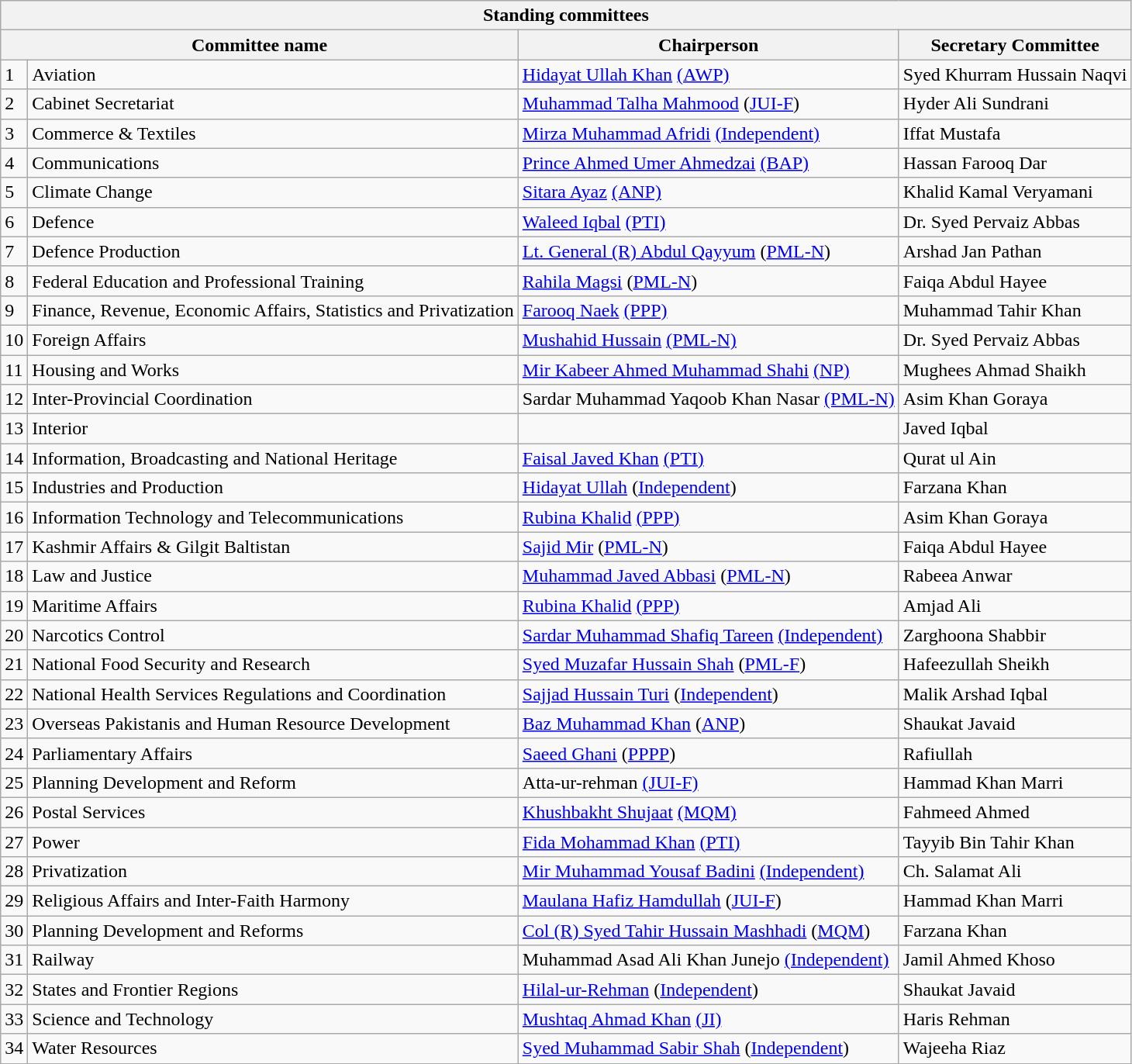<table class="wikitable sortable">
<tr>
<th colspan="4">Standing committees</th>
</tr>
<tr>
<th colspan="2">Committee name</th>
<th>Chairperson</th>
<th><strong>Secretary Committee</strong></th>
</tr>
<tr>
<td>1</td>
<td>Aviation</td>
<td><a href='#'>Hidayat Ullah Khan</a> <a href='#'>(AWP)</a></td>
<td>Syed Khurram Hussain Naqvi</td>
</tr>
<tr>
<td>2</td>
<td>Cabinet Secretariat</td>
<td><a href='#'>Muhammad Talha Mahmood</a> (<a href='#'>JUI-F</a>)</td>
<td>Hyder Ali Sundrani</td>
</tr>
<tr>
<td>3</td>
<td>Commerce & Textiles</td>
<td><a href='#'>Mirza Muhammad Afridi</a> <a href='#'>(Independent)</a></td>
<td>Iffat Mustafa</td>
</tr>
<tr>
<td>4</td>
<td>Communications</td>
<td><a href='#'>Prince Ahmed Umer Ahmedzai</a> <a href='#'>(BAP)</a></td>
<td>Hassan Farooq Dar</td>
</tr>
<tr>
<td>5</td>
<td>Climate Change</td>
<td><a href='#'>Sitara Ayaz</a> <a href='#'>(ANP)</a></td>
<td>Khalid Kamal Veryamani</td>
</tr>
<tr>
<td>6</td>
<td>Defence</td>
<td><a href='#'>Waleed Iqbal</a> <a href='#'>(PTI)</a></td>
<td>Dr. Syed Pervaiz Abbas</td>
</tr>
<tr>
<td>7</td>
<td>Defence Production</td>
<td><a href='#'>Lt. General (R) Abdul Qayyum</a> (<a href='#'>PML-N</a>)</td>
<td>Arshad Jan Pathan</td>
</tr>
<tr>
<td>8</td>
<td>Federal Education and Professional Training</td>
<td><a href='#'>Rahila Magsi</a> (<a href='#'>PML-N</a>)</td>
<td>Faiqa Abdul Hayee</td>
</tr>
<tr>
<td>9</td>
<td>Finance, Revenue, Economic Affairs, Statistics and Privatization</td>
<td><a href='#'>Farooq Naek</a> <a href='#'>(PPP)</a></td>
<td>Muhammad Tahir Khan</td>
</tr>
<tr>
<td>10</td>
<td>Foreign Affairs</td>
<td><a href='#'>Mushahid Hussain</a> <a href='#'>(PML-N)</a></td>
<td>Dr. Syed Pervaiz Abbas</td>
</tr>
<tr>
<td>11</td>
<td>Housing and Works</td>
<td><a href='#'>Mir Kabeer Ahmed Muhammad Shahi</a> <a href='#'>(NP)</a></td>
<td>Mughees Ahmad Shaikh</td>
</tr>
<tr>
<td>12</td>
<td>Inter-Provincial Coordination</td>
<td>Sardar Muhammad Yaqoob Khan Nasar <a href='#'>(PML-N)</a></td>
<td>Asim Khan Goraya</td>
</tr>
<tr>
<td>13</td>
<td>Interior</td>
<td></td>
<td>Javed Iqbal</td>
</tr>
<tr>
<td>14</td>
<td>Information, Broadcasting and National Heritage</td>
<td><a href='#'>Faisal Javed Khan</a> <a href='#'>(PTI)</a></td>
<td>Qurat ul Ain</td>
</tr>
<tr>
<td>15</td>
<td>Industries and Production</td>
<td><a href='#'>Hidayat Ullah</a>  (<a href='#'>Independent</a>)</td>
<td>Farzana Khan</td>
</tr>
<tr>
<td>16</td>
<td>Information Technology and Telecommunications</td>
<td><a href='#'>Rubina Khalid</a> <a href='#'>(PPP)</a></td>
<td>Asim Khan Goraya</td>
</tr>
<tr>
<td>17</td>
<td>Kashmir Affairs & Gilgit Baltistan</td>
<td><a href='#'>Sajid Mir</a> (<a href='#'>PML-N</a>)</td>
<td>Faiqa Abdul Hayee</td>
</tr>
<tr>
<td>18</td>
<td>Law and Justice</td>
<td><a href='#'>Muhammad Javed Abbasi</a> (<a href='#'>PML-N</a>)</td>
<td>Rabeea Anwar</td>
</tr>
<tr>
<td>19</td>
<td>Maritime Affairs</td>
<td><a href='#'>Rubina Khalid</a> <a href='#'>(PPP)</a></td>
<td>Amjad Ali</td>
</tr>
<tr>
<td>20</td>
<td>Narcotics Control</td>
<td><a href='#'>Sardar Muhammad Shafiq Tareen</a> <a href='#'>(Independent)</a></td>
<td>Zarghoona Shabbir</td>
</tr>
<tr>
<td>21</td>
<td>National Food Security and Research</td>
<td><a href='#'>Syed Muzafar Hussain Shah</a> (<a href='#'>PML-F</a>)</td>
<td>Hafeezullah Sheikh</td>
</tr>
<tr>
<td>22</td>
<td>National Health Services Regulations and Coordination</td>
<td><a href='#'>Sajjad Hussain Turi</a> (<a href='#'>Independent</a>)</td>
<td>Malik Arshad Iqbal</td>
</tr>
<tr>
<td>23</td>
<td>Overseas Pakistanis and Human Resource Development</td>
<td><a href='#'>Baz Muhammad Khan</a> (<a href='#'>ANP</a>)</td>
<td>Shaukat Javaid</td>
</tr>
<tr>
<td>24</td>
<td>Parliamentary Affairs</td>
<td><a href='#'>Saeed Ghani</a> (<a href='#'>PPPP</a>)</td>
<td>Rafiullah</td>
</tr>
<tr>
<td>25</td>
<td>Planning Development and Reform</td>
<td>Atta-ur-rehman <a href='#'>(JUI-F)</a></td>
<td>Hammad Khan Marri</td>
</tr>
<tr>
<td>26</td>
<td>Postal Services</td>
<td><a href='#'>Khushbakht Shujaat</a> <a href='#'>(MQM)</a></td>
<td>Fahmeed Ahmed</td>
</tr>
<tr>
<td>27</td>
<td>Power</td>
<td><a href='#'>Fida Mohammad Khan</a> <a href='#'>(PTI)</a></td>
<td>Tayyib Bin Tahir Khan</td>
</tr>
<tr>
<td>28</td>
<td>Privatization</td>
<td><a href='#'>Mir Muhammad Yousaf Badini</a> <a href='#'>(Independent)</a></td>
<td>Ch. Salamat Ali</td>
</tr>
<tr>
<td>29</td>
<td>Religious Affairs and Inter-Faith Harmony</td>
<td><a href='#'>Maulana Hafiz Hamdullah</a> (<a href='#'>JUI-F</a>)</td>
<td>Hammad Khan Marri</td>
</tr>
<tr>
<td>30</td>
<td>Planning Development and Reforms</td>
<td><a href='#'>Col (R) Syed Tahir Hussain Mashhadi</a>  (<a href='#'>MQM</a>)</td>
<td>Farzana Khan</td>
</tr>
<tr>
<td>31</td>
<td>Railway</td>
<td>Muhammad Asad Ali Khan Junejo <a href='#'>(Independent)</a></td>
<td>Jamil Ahmed Khoso</td>
</tr>
<tr>
<td>32</td>
<td>States and Frontier Regions</td>
<td><a href='#'>Hilal-ur-Rehman</a> (<a href='#'>Independent</a>)</td>
<td>Shaukat Javaid</td>
</tr>
<tr>
<td>33</td>
<td>Science and Technology</td>
<td><a href='#'>Mushtaq Ahmad Khan</a> <a href='#'>(JI)</a></td>
<td>Haris Rehman</td>
</tr>
<tr>
<td>34</td>
<td>Water Resources</td>
<td><a href='#'>Syed Muhammad Sabir Shah</a> (<a href='#'>Independent</a>)</td>
<td>Wajeeha Riaz</td>
</tr>
</table>
